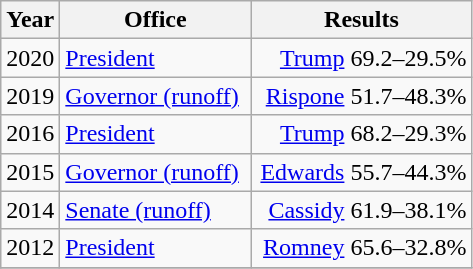<table class=wikitable>
<tr>
<th width="30">Year</th>
<th width="120">Office</th>
<th width="140">Results</th>
</tr>
<tr>
<td>2020</td>
<td><a href='#'>President</a></td>
<td align="right" ><a href='#'>Trump</a> 69.2–29.5%</td>
</tr>
<tr>
<td>2019</td>
<td><a href='#'>Governor (runoff)</a></td>
<td align="right" ><a href='#'>Rispone</a> 51.7–48.3%</td>
</tr>
<tr>
<td>2016</td>
<td><a href='#'>President</a></td>
<td align="right" ><a href='#'>Trump</a> 68.2–29.3%</td>
</tr>
<tr>
<td>2015</td>
<td><a href='#'>Governor (runoff)</a></td>
<td align="right" ><a href='#'>Edwards</a> 55.7–44.3%</td>
</tr>
<tr>
<td>2014</td>
<td><a href='#'>Senate (runoff)</a></td>
<td align="right" ><a href='#'>Cassidy</a> 61.9–38.1%</td>
</tr>
<tr>
<td>2012</td>
<td><a href='#'>President</a></td>
<td align="right" ><a href='#'>Romney</a> 65.6–32.8%</td>
</tr>
<tr>
</tr>
</table>
